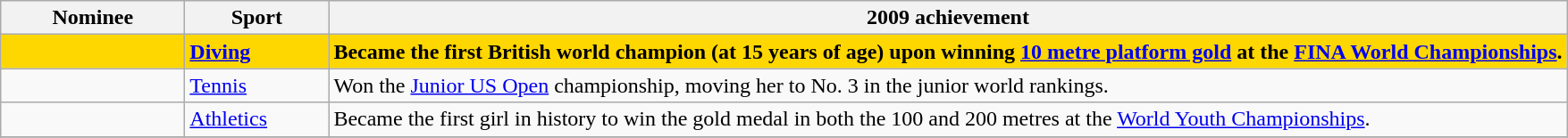<table class="wikitable sortable">
<tr>
<th scope="col" width="130">Nominee</th>
<th scope="col" width="100">Sport</th>
<th scope="col" class="unsortable">2009 achievement</th>
</tr>
<tr style="font-weight:bold; background:gold;">
<td></td>
<td><a href='#'>Diving</a></td>
<td>Became the first British world champion (at 15 years of age) upon winning <a href='#'>10 metre platform gold</a> at the <a href='#'>FINA World Championships</a>.</td>
</tr>
<tr>
<td></td>
<td><a href='#'>Tennis</a></td>
<td>Won the <a href='#'>Junior US Open</a> championship, moving her to No. 3 in the junior world rankings.</td>
</tr>
<tr>
<td></td>
<td><a href='#'>Athletics</a></td>
<td>Became the first girl in history to win the gold medal in both the 100 and 200 metres at the <a href='#'>World Youth Championships</a>.</td>
</tr>
<tr>
</tr>
</table>
